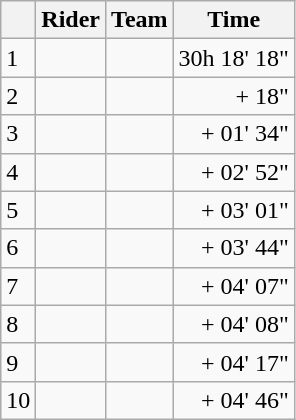<table class=wikitable>
<tr>
<th></th>
<th>Rider</th>
<th>Team</th>
<th>Time</th>
</tr>
<tr>
<td>1</td>
<td> </td>
<td></td>
<td align=right>30h 18' 18"</td>
</tr>
<tr>
<td>2</td>
<td></td>
<td></td>
<td align=right>+ 18"</td>
</tr>
<tr>
<td>3</td>
<td></td>
<td></td>
<td align=right>+ 01' 34"</td>
</tr>
<tr>
<td>4</td>
<td></td>
<td></td>
<td align=right>+ 02' 52"</td>
</tr>
<tr>
<td>5</td>
<td></td>
<td></td>
<td align=right>+ 03' 01"</td>
</tr>
<tr>
<td>6</td>
<td></td>
<td></td>
<td align=right>+ 03' 44"</td>
</tr>
<tr>
<td>7</td>
<td></td>
<td></td>
<td align=right>+ 04' 07"</td>
</tr>
<tr>
<td>8</td>
<td></td>
<td></td>
<td align=right>+ 04' 08"</td>
</tr>
<tr>
<td>9</td>
<td></td>
<td></td>
<td align=right>+ 04' 17"</td>
</tr>
<tr>
<td>10</td>
<td></td>
<td></td>
<td align=right>+ 04' 46"</td>
</tr>
</table>
